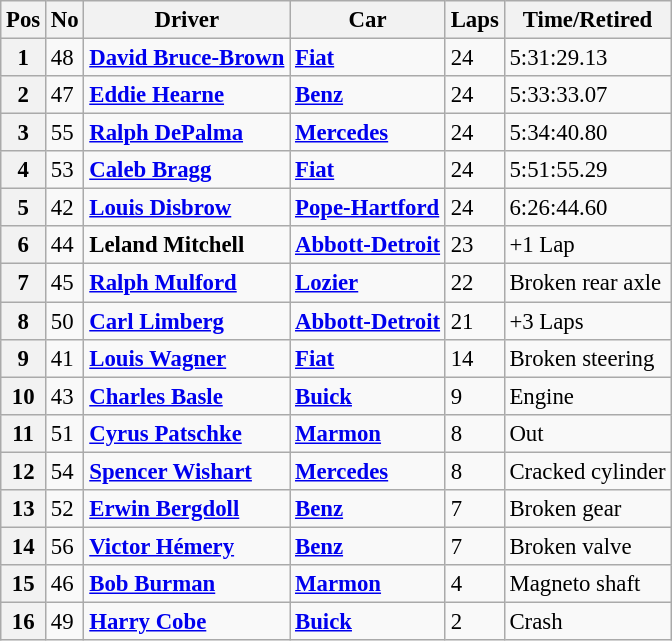<table class="wikitable" style="font-size: 95%;">
<tr>
<th>Pos</th>
<th>No</th>
<th>Driver</th>
<th>Car</th>
<th>Laps</th>
<th>Time/Retired</th>
</tr>
<tr>
<th>1</th>
<td>48</td>
<td> <strong><a href='#'>David Bruce-Brown</a></strong></td>
<td><strong><a href='#'>Fiat</a></strong></td>
<td>24</td>
<td>5:31:29.13</td>
</tr>
<tr>
<th>2</th>
<td>47</td>
<td> <strong><a href='#'>Eddie Hearne</a></strong></td>
<td><strong><a href='#'>Benz</a></strong></td>
<td>24</td>
<td>5:33:33.07</td>
</tr>
<tr>
<th>3</th>
<td>55</td>
<td> <strong><a href='#'>Ralph DePalma</a></strong></td>
<td><strong><a href='#'>Mercedes</a></strong></td>
<td>24</td>
<td>5:34:40.80</td>
</tr>
<tr>
<th>4</th>
<td>53</td>
<td> <strong><a href='#'>Caleb Bragg</a></strong></td>
<td><strong><a href='#'>Fiat</a></strong></td>
<td>24</td>
<td>5:51:55.29</td>
</tr>
<tr>
<th>5</th>
<td>42</td>
<td> <strong><a href='#'>Louis Disbrow</a></strong></td>
<td><strong><a href='#'>Pope-Hartford</a></strong></td>
<td>24</td>
<td>6:26:44.60</td>
</tr>
<tr>
<th>6</th>
<td>44</td>
<td> <strong>Leland Mitchell</strong></td>
<td><strong><a href='#'>Abbott-Detroit</a></strong></td>
<td>23</td>
<td>+1 Lap</td>
</tr>
<tr>
<th>7</th>
<td>45</td>
<td> <strong><a href='#'>Ralph Mulford</a></strong></td>
<td><strong><a href='#'>Lozier</a></strong></td>
<td>22</td>
<td>Broken rear axle</td>
</tr>
<tr>
<th>8</th>
<td>50</td>
<td> <strong><a href='#'>Carl Limberg</a></strong></td>
<td><strong><a href='#'>Abbott-Detroit</a></strong></td>
<td>21</td>
<td>+3 Laps</td>
</tr>
<tr>
<th>9</th>
<td>41</td>
<td> <strong><a href='#'>Louis Wagner</a></strong></td>
<td><strong><a href='#'>Fiat</a></strong></td>
<td>14</td>
<td>Broken steering</td>
</tr>
<tr>
<th>10</th>
<td>43</td>
<td> <strong><a href='#'>Charles Basle</a></strong></td>
<td><strong><a href='#'>Buick</a></strong></td>
<td>9</td>
<td>Engine</td>
</tr>
<tr>
<th>11</th>
<td>51</td>
<td> <strong><a href='#'>Cyrus Patschke</a></strong></td>
<td><strong><a href='#'>Marmon</a></strong></td>
<td>8</td>
<td>Out</td>
</tr>
<tr>
<th>12</th>
<td>54</td>
<td> <strong><a href='#'>Spencer Wishart</a></strong></td>
<td><strong><a href='#'>Mercedes</a></strong></td>
<td>8</td>
<td>Cracked cylinder</td>
</tr>
<tr>
<th>13</th>
<td>52</td>
<td> <strong><a href='#'>Erwin Bergdoll</a></strong></td>
<td><strong><a href='#'>Benz</a></strong></td>
<td>7</td>
<td>Broken gear</td>
</tr>
<tr>
<th>14</th>
<td>56</td>
<td> <strong><a href='#'>Victor Hémery</a></strong></td>
<td><strong><a href='#'>Benz</a></strong></td>
<td>7</td>
<td>Broken valve</td>
</tr>
<tr>
<th>15</th>
<td>46</td>
<td> <strong><a href='#'>Bob Burman</a></strong></td>
<td><strong><a href='#'>Marmon</a></strong></td>
<td>4</td>
<td>Magneto shaft</td>
</tr>
<tr>
<th>16</th>
<td>49</td>
<td> <strong><a href='#'>Harry Cobe</a></strong></td>
<td><strong><a href='#'>Buick</a></strong></td>
<td>2</td>
<td>Crash</td>
</tr>
</table>
